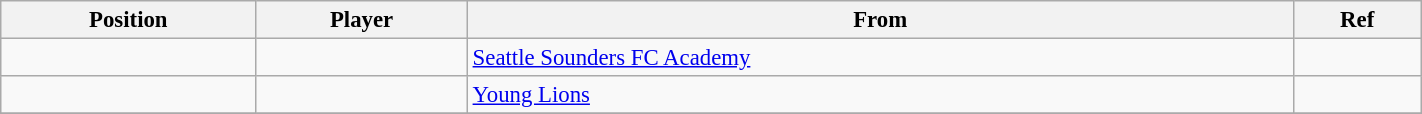<table class="wikitable sortable" style="width:75%; text-align:center; font-size:95%; text-align:left;">
<tr>
<th><strong>Position</strong></th>
<th><strong>Player</strong></th>
<th><strong>From</strong></th>
<th><strong>Ref</strong></th>
</tr>
<tr>
<td></td>
<td></td>
<td> <a href='#'>Seattle Sounders FC Academy</a></td>
<td></td>
</tr>
<tr>
<td></td>
<td></td>
<td> <a href='#'>Young Lions</a></td>
<td></td>
</tr>
<tr>
</tr>
</table>
